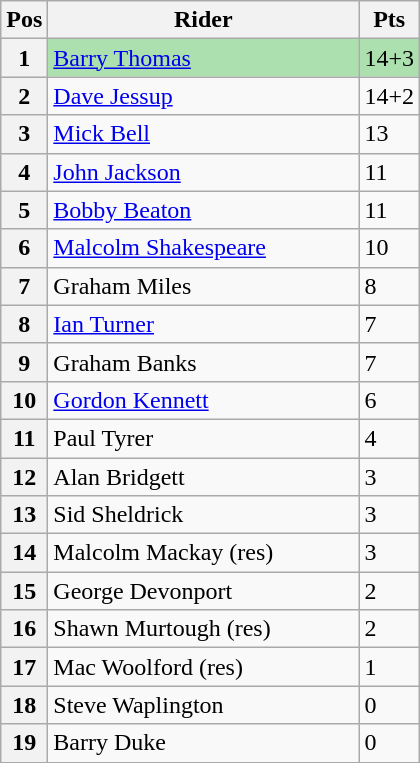<table class="wikitable">
<tr>
<th width=20>Pos</th>
<th width=200>Rider</th>
<th width=30>Pts</th>
</tr>
<tr style="background:#ACE1AF;">
<th>1</th>
<td><a href='#'>Barry Thomas</a></td>
<td>14+3</td>
</tr>
<tr>
<th>2</th>
<td><a href='#'>Dave Jessup</a></td>
<td>14+2</td>
</tr>
<tr>
<th>3</th>
<td><a href='#'>Mick Bell</a></td>
<td>13</td>
</tr>
<tr>
<th>4</th>
<td><a href='#'>John Jackson</a></td>
<td>11</td>
</tr>
<tr>
<th>5</th>
<td><a href='#'>Bobby Beaton</a></td>
<td>11</td>
</tr>
<tr>
<th>6</th>
<td><a href='#'>Malcolm Shakespeare</a></td>
<td>10</td>
</tr>
<tr>
<th>7</th>
<td>Graham Miles</td>
<td>8</td>
</tr>
<tr>
<th>8</th>
<td><a href='#'>Ian Turner</a></td>
<td>7</td>
</tr>
<tr>
<th>9</th>
<td>Graham Banks</td>
<td>7</td>
</tr>
<tr>
<th>10</th>
<td><a href='#'>Gordon Kennett</a></td>
<td>6</td>
</tr>
<tr>
<th>11</th>
<td>Paul Tyrer</td>
<td>4</td>
</tr>
<tr>
<th>12</th>
<td>Alan Bridgett</td>
<td>3</td>
</tr>
<tr>
<th>13</th>
<td>Sid Sheldrick</td>
<td>3</td>
</tr>
<tr>
<th>14</th>
<td>Malcolm Mackay (res)</td>
<td>3</td>
</tr>
<tr>
<th>15</th>
<td>George Devonport</td>
<td>2</td>
</tr>
<tr>
<th>16</th>
<td>Shawn Murtough (res)</td>
<td>2</td>
</tr>
<tr>
<th>17</th>
<td>Mac Woolford (res)</td>
<td>1</td>
</tr>
<tr>
<th>18</th>
<td>Steve Waplington</td>
<td>0</td>
</tr>
<tr>
<th>19</th>
<td>Barry Duke</td>
<td>0</td>
</tr>
</table>
